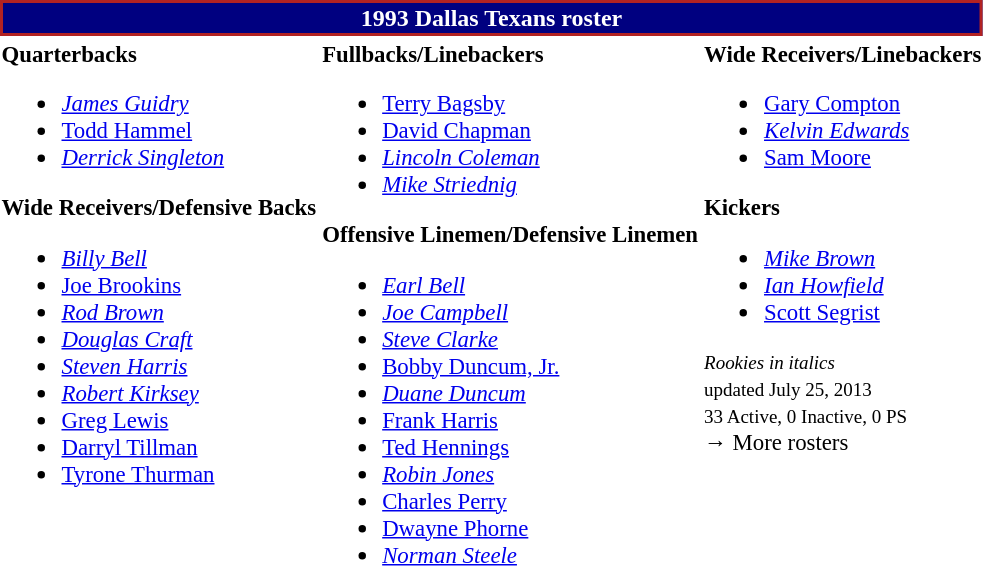<table class="toccolours" style="text-align: left;">
<tr>
<th colspan="7" style="background:navy; border:2px solid #B22222; color:white; text-align:center;">1993 Dallas Texans roster</th>
</tr>
<tr>
<td style="font-size: 95%;" valign="top"><strong>Quarterbacks</strong><br><ul><li> <em><a href='#'>James Guidry</a></em></li><li> <a href='#'>Todd Hammel</a></li><li> <em><a href='#'>Derrick Singleton</a></em></li></ul><strong>Wide Receivers/Defensive Backs</strong><ul><li> <em><a href='#'>Billy Bell</a></em></li><li> <a href='#'>Joe Brookins</a></li><li> <em><a href='#'>Rod Brown</a></em></li><li> <em><a href='#'>Douglas Craft</a></em></li><li> <em><a href='#'>Steven Harris</a></em></li><li> <em><a href='#'>Robert Kirksey</a></em></li><li> <a href='#'>Greg Lewis</a></li><li> <a href='#'>Darryl Tillman</a></li><li> <a href='#'>Tyrone Thurman</a></li></ul></td>
<td style="font-size: 95%;" valign="top"><strong>Fullbacks/Linebackers</strong><br><ul><li> <a href='#'>Terry Bagsby</a></li><li> <a href='#'>David Chapman</a></li><li> <em><a href='#'>Lincoln Coleman</a></em></li><li> <em><a href='#'>Mike Striednig</a></em></li></ul><strong>Offensive Linemen/Defensive Linemen</strong><ul><li> <em><a href='#'>Earl Bell</a></em></li><li> <em><a href='#'>Joe Campbell</a></em></li><li> <em><a href='#'>Steve Clarke</a></em></li><li> <a href='#'>Bobby Duncum, Jr.</a></li><li> <em><a href='#'>Duane Duncum</a></em></li><li> <a href='#'>Frank Harris</a></li><li> <a href='#'>Ted Hennings</a></li><li> <em><a href='#'>Robin Jones</a></em></li><li> <a href='#'>Charles Perry</a></li><li> <a href='#'>Dwayne Phorne</a></li><li> <em><a href='#'>Norman Steele</a></em></li></ul></td>
<td style="font-size: 95%;" valign="top"><strong>Wide Receivers/Linebackers</strong><br><ul><li> <a href='#'>Gary Compton</a></li><li> <em><a href='#'>Kelvin Edwards</a></em></li><li> <a href='#'>Sam Moore</a></li></ul><strong>Kickers</strong><ul><li> <em><a href='#'>Mike Brown</a></em></li><li> <em><a href='#'>Ian Howfield</a></em></li><li> <a href='#'>Scott Segrist</a></li></ul><small><em>Rookies in italics</em></small><br>
<small> updated July 25, 2013</small><br>
<small>33 Active, 0 Inactive, 0 PS</small><br>→ More rosters</td>
</tr>
<tr>
</tr>
</table>
